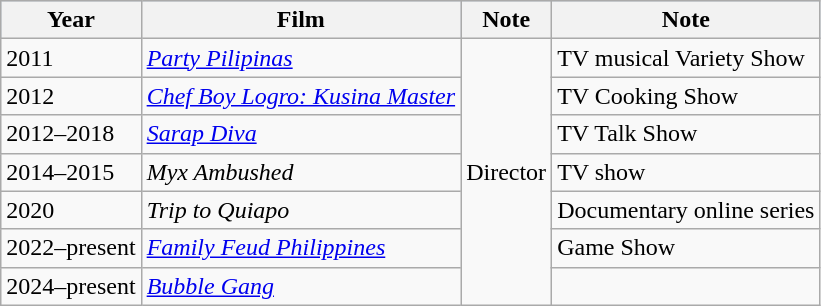<table class="wikitable sortable">
<tr style="background:#b0c4de; text-align:center;">
<th>Year</th>
<th>Film</th>
<th>Note</th>
<th>Note</th>
</tr>
<tr>
<td>2011</td>
<td><em><a href='#'>Party Pilipinas</a></em></td>
<td rowspan="7">Director</td>
<td>TV musical Variety Show</td>
</tr>
<tr>
<td>2012</td>
<td><em><a href='#'>Chef Boy Logro: Kusina Master</a></em></td>
<td>TV Cooking Show</td>
</tr>
<tr>
<td>2012–2018</td>
<td><em><a href='#'>Sarap Diva</a></em></td>
<td>TV Talk Show</td>
</tr>
<tr>
<td>2014–2015</td>
<td><em>Myx Ambushed</em></td>
<td>TV show</td>
</tr>
<tr>
<td>2020</td>
<td><em>Trip to Quiapo</em></td>
<td>Documentary online series</td>
</tr>
<tr>
<td>2022–present</td>
<td><em><a href='#'>Family Feud Philippines</a></em></td>
<td>Game Show</td>
</tr>
<tr>
<td>2024–present</td>
<td><em><a href='#'>Bubble Gang</a></em></td>
<td></td>
</tr>
</table>
